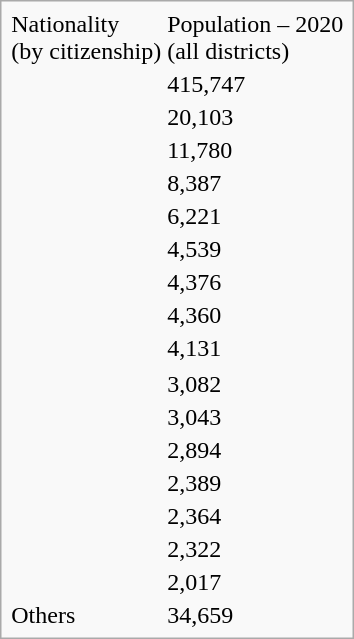<table class="infobox">
<tr>
<td>Nationality<br>(by citizenship)</td>
<td>Population – 2020<br>(all districts)</td>
</tr>
<tr>
<td></td>
<td>415,747</td>
</tr>
<tr>
<td></td>
<td>20,103</td>
</tr>
<tr>
<td></td>
<td>11,780</td>
</tr>
<tr>
<td></td>
<td>8,387</td>
</tr>
<tr>
<td></td>
<td>6,221</td>
</tr>
<tr>
<td></td>
<td>4,539</td>
</tr>
<tr>
<td></td>
<td>4,376</td>
</tr>
<tr>
<td></td>
<td>4,360</td>
</tr>
<tr>
<td></td>
<td>4,131</td>
</tr>
<tr>
</tr>
<tr>
<td></td>
<td>3,082</td>
</tr>
<tr>
<td></td>
<td>3,043</td>
</tr>
<tr>
<td></td>
<td>2,894</td>
</tr>
<tr>
<td></td>
<td>2,389</td>
</tr>
<tr>
<td></td>
<td>2,364</td>
</tr>
<tr>
<td></td>
<td>2,322</td>
</tr>
<tr>
<td></td>
<td>2,017</td>
</tr>
<tr>
<td>Others</td>
<td>34,659</td>
</tr>
</table>
